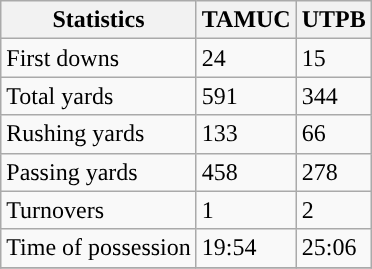<table class="wikitable" style="float: left;">
<tr>
<th>Statistics</th>
<th>TAMUC</th>
<th>UTPB</th>
</tr>
<tr>
<td>First downs</td>
<td>24</td>
<td>15</td>
</tr>
<tr>
<td>Total yards</td>
<td>591</td>
<td>344</td>
</tr>
<tr>
<td>Rushing yards</td>
<td>133</td>
<td>66</td>
</tr>
<tr>
<td>Passing yards</td>
<td>458</td>
<td>278</td>
</tr>
<tr>
<td>Turnovers</td>
<td>1</td>
<td>2</td>
</tr>
<tr>
<td>Time of possession</td>
<td>19:54</td>
<td>25:06</td>
</tr>
<tr>
</tr>
</table>
